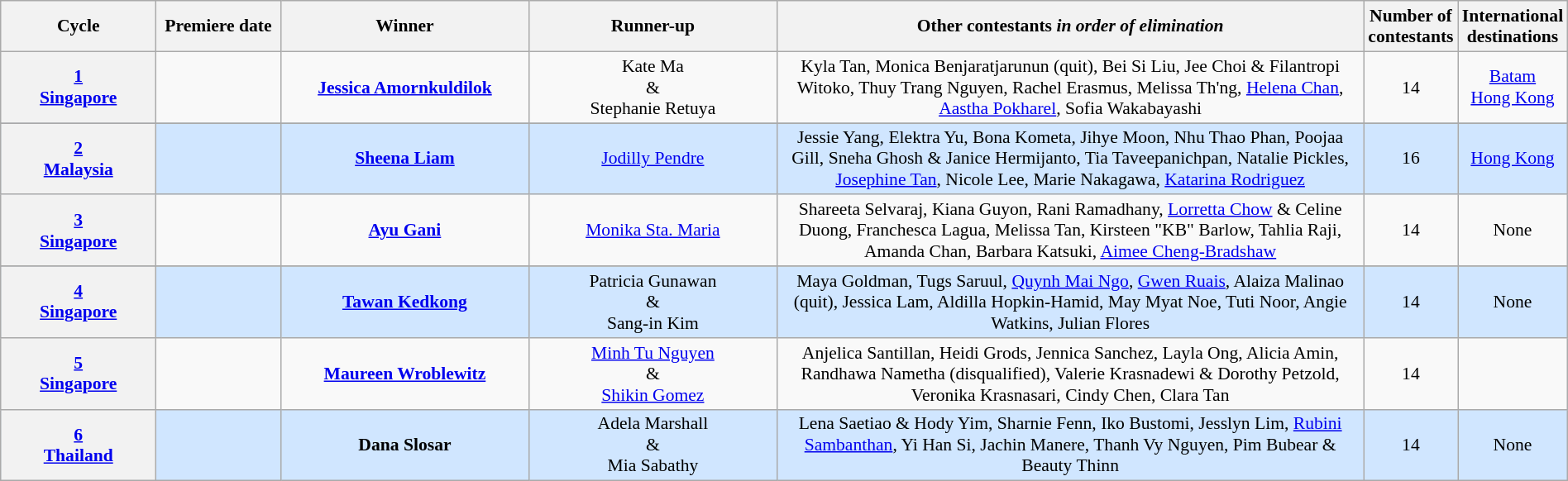<table class="wikitable" style="font-size:90%; width:100%; text-align: center;">
<tr>
<th style="width:10%;">Cycle</th>
<th style="width:08%;">Premiere date</th>
<th style="width:16%;">Winner</th>
<th style="width:16%;">Runner-up</th>
<th style="width:38%;">Other contestants <em>in order of elimination</em></th>
<th style="width:06%;">Number of contestants</th>
<th style="width:08%;">International destinations</th>
</tr>
<tr>
<th><a href='#'>1</a><br><a href='#'>Singapore</a></th>
<td></td>
<td><strong><a href='#'>Jessica Amornkuldilok</a></strong></td>
<td>Kate Ma<br>&<br>Stephanie Retuya</td>
<td>Kyla Tan, Monica Benjaratjarunun (quit), Bei Si Liu, Jee Choi & Filantropi Witoko, Thuy Trang Nguyen, Rachel Erasmus, Melissa Th'ng, <a href='#'>Helena Chan</a>, <a href='#'>Aastha Pokharel</a>, Sofia Wakabayashi</td>
<td>14</td>
<td><a href='#'>Batam</a><br><a href='#'>Hong Kong</a></td>
</tr>
<tr>
</tr>
<tr style="background: #D0E6FF;">
<th><a href='#'>2</a><br><a href='#'>Malaysia</a></th>
<td></td>
<td><strong><a href='#'>Sheena Liam</a></strong></td>
<td><a href='#'>Jodilly Pendre</a></td>
<td>Jessie Yang, Elektra Yu, Bona Kometa, Jihye Moon, Nhu Thao Phan, Poojaa Gill, Sneha Ghosh & Janice Hermijanto, Tia Taveepanichpan, Natalie Pickles, <a href='#'>Josephine Tan</a>, Nicole Lee, Marie Nakagawa, <a href='#'>Katarina Rodriguez</a></td>
<td>16</td>
<td><a href='#'>Hong Kong</a></td>
</tr>
<tr>
<th><a href='#'>3</a><br><a href='#'>Singapore</a></th>
<td></td>
<td><strong><a href='#'>Ayu Gani</a></strong></td>
<td><a href='#'>Monika Sta. Maria</a></td>
<td>Shareeta Selvaraj, Kiana Guyon, Rani Ramadhany, <a href='#'>Lorretta Chow</a> & Celine Duong, Franchesca Lagua, Melissa Tan, Kirsteen "KB" Barlow, Tahlia Raji, Amanda Chan, Barbara Katsuki, <a href='#'>Aimee Cheng-Bradshaw</a></td>
<td>14</td>
<td>None</td>
</tr>
<tr>
</tr>
<tr style="background: #D0E6FF;">
<th><a href='#'>4</a><br><a href='#'>Singapore</a></th>
<td></td>
<td><strong><a href='#'>Tawan Kedkong</a></strong></td>
<td>Patricia Gunawan<br>&<br>Sang-in Kim</td>
<td>Maya Goldman, Tugs Saruul, <a href='#'>Quynh Mai Ngo</a>, <a href='#'>Gwen Ruais</a>, Alaiza Malinao (quit), Jessica Lam, Aldilla Hopkin-Hamid, May Myat Noe, Tuti Noor, Angie Watkins, Julian Flores</td>
<td>14</td>
<td>None</td>
</tr>
<tr>
<th><a href='#'>5</a><br><a href='#'>Singapore</a></th>
<td></td>
<td><strong><a href='#'>Maureen Wroblewitz</a></strong></td>
<td><a href='#'>Minh Tu Nguyen</a><br>&<br><a href='#'>Shikin Gomez</a></td>
<td>Anjelica Santillan, Heidi Grods, Jennica Sanchez, Layla Ong, Alicia Amin, Randhawa Nametha (disqualified), Valerie Krasnadewi & Dorothy Petzold, Veronika Krasnasari, Cindy Chen, Clara Tan</td>
<td>14</td>
<td></td>
</tr>
<tr style="background: #D0E6FF;">
<th><a href='#'>6</a><br><a href='#'>Thailand</a></th>
<td></td>
<td><strong>Dana Slosar</strong></td>
<td>Adela Marshall<br>&<br>Mia Sabathy</td>
<td>Lena Saetiao & Hody Yim, Sharnie Fenn, Iko Bustomi, Jesslyn Lim, <a href='#'>Rubini Sambanthan</a>, Yi Han Si, Jachin Manere, Thanh Vy Nguyen, Pim Bubear & Beauty Thinn</td>
<td>14</td>
<td>None</td>
</tr>
</table>
